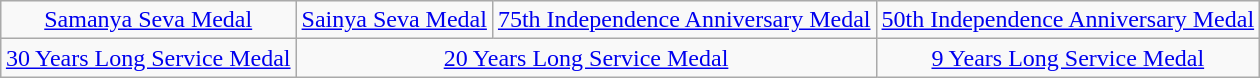<table class="wikitable" style="margin:1em auto; text-align:center;">
<tr>
<td><a href='#'>Samanya Seva Medal</a></td>
<td><a href='#'>Sainya Seva Medal</a></td>
<td><a href='#'>75th Independence Anniversary Medal</a></td>
<td><a href='#'>50th Independence Anniversary Medal</a></td>
</tr>
<tr>
<td><a href='#'>30 Years Long Service Medal</a></td>
<td colspan=2><a href='#'>20 Years Long Service Medal</a></td>
<td><a href='#'>9 Years Long Service Medal</a></td>
</tr>
</table>
